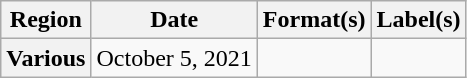<table class="wikitable plainrowheaders">
<tr>
<th scope="col">Region</th>
<th scope="col">Date</th>
<th scope="col">Format(s)</th>
<th scope="col">Label(s)</th>
</tr>
<tr>
<th scope="row">Various</th>
<td>October 5, 2021</td>
<td></td>
<td></td>
</tr>
</table>
